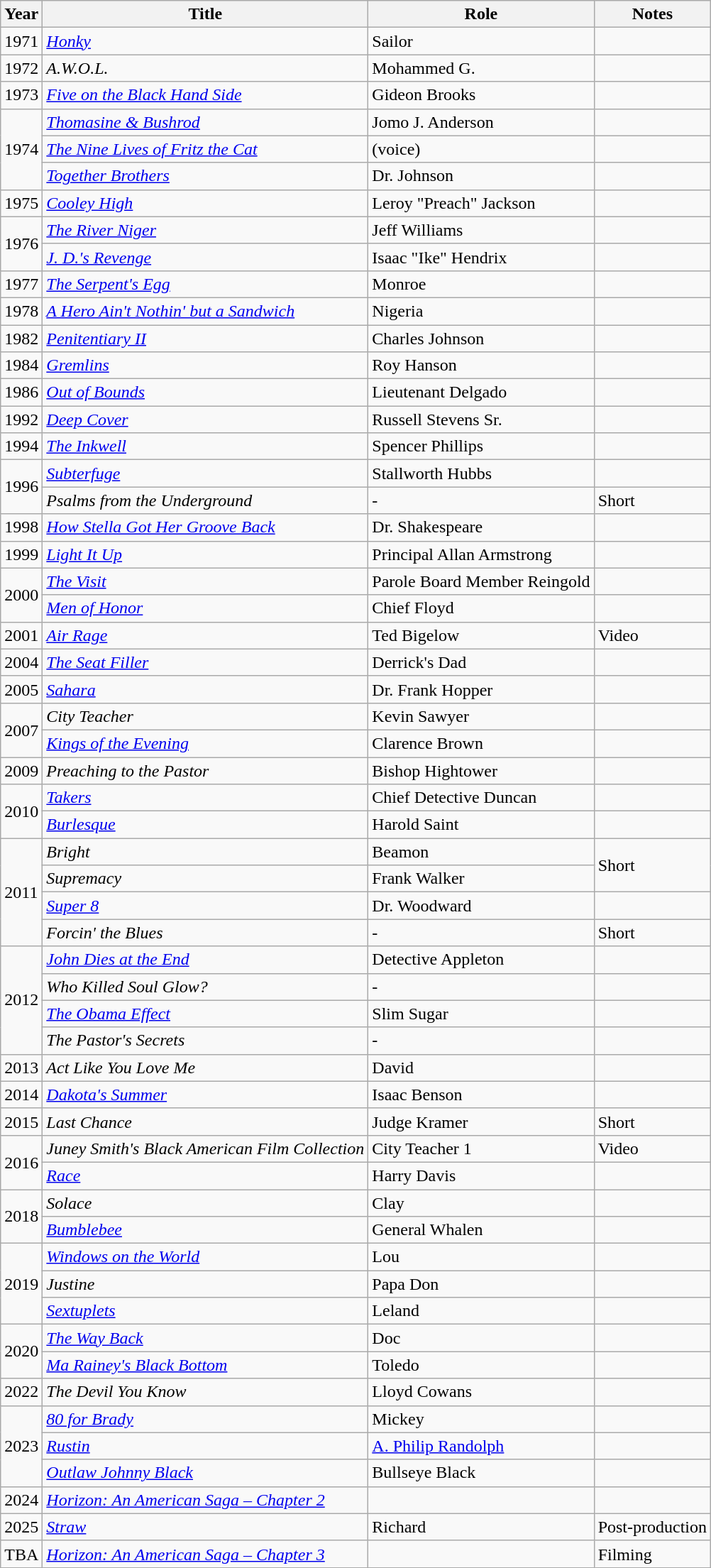<table class="wikitable sortable">
<tr>
<th>Year</th>
<th>Title</th>
<th>Role</th>
<th>Notes</th>
</tr>
<tr>
<td>1971</td>
<td><em><a href='#'>Honky</a></em></td>
<td>Sailor</td>
<td></td>
</tr>
<tr>
<td>1972</td>
<td><em>A.W.O.L.</em></td>
<td>Mohammed G.</td>
<td></td>
</tr>
<tr>
<td>1973</td>
<td><em><a href='#'>Five on the Black Hand Side</a></em></td>
<td>Gideon Brooks</td>
<td></td>
</tr>
<tr>
<td rowspan=3>1974</td>
<td><em><a href='#'>Thomasine & Bushrod</a></em></td>
<td>Jomo J. Anderson</td>
<td></td>
</tr>
<tr>
<td><em><a href='#'>The Nine Lives of Fritz the Cat</a></em></td>
<td>(voice)</td>
<td></td>
</tr>
<tr>
<td><em><a href='#'>Together Brothers</a></em></td>
<td>Dr. Johnson</td>
<td></td>
</tr>
<tr>
<td>1975</td>
<td><em><a href='#'>Cooley High</a></em></td>
<td>Leroy "Preach" Jackson</td>
<td></td>
</tr>
<tr>
<td rowspan=2>1976</td>
<td><em><a href='#'>The River Niger</a></em></td>
<td>Jeff Williams</td>
<td></td>
</tr>
<tr>
<td><em><a href='#'>J. D.'s Revenge</a></em></td>
<td>Isaac "Ike" Hendrix</td>
<td></td>
</tr>
<tr>
<td>1977</td>
<td><em><a href='#'>The Serpent's Egg</a></em></td>
<td>Monroe</td>
<td></td>
</tr>
<tr>
<td>1978</td>
<td><em><a href='#'>A Hero Ain't Nothin' but a Sandwich</a></em></td>
<td>Nigeria</td>
<td></td>
</tr>
<tr>
<td>1982</td>
<td><em><a href='#'>Penitentiary II</a></em></td>
<td>Charles Johnson</td>
<td></td>
</tr>
<tr>
<td>1984</td>
<td><em><a href='#'>Gremlins</a></em></td>
<td>Roy Hanson</td>
<td></td>
</tr>
<tr>
<td>1986</td>
<td><em><a href='#'>Out of Bounds</a></em></td>
<td>Lieutenant Delgado</td>
<td></td>
</tr>
<tr>
<td>1992</td>
<td><em><a href='#'>Deep Cover</a></em></td>
<td>Russell Stevens Sr.</td>
<td></td>
</tr>
<tr>
<td>1994</td>
<td><em><a href='#'>The Inkwell</a></em></td>
<td>Spencer Phillips</td>
<td></td>
</tr>
<tr>
<td rowspan=2>1996</td>
<td><em><a href='#'>Subterfuge</a></em></td>
<td>Stallworth Hubbs</td>
<td></td>
</tr>
<tr>
<td><em>Psalms from the Underground</em></td>
<td>-</td>
<td>Short</td>
</tr>
<tr>
<td>1998</td>
<td><em><a href='#'>How Stella Got Her Groove Back</a></em></td>
<td>Dr. Shakespeare</td>
<td></td>
</tr>
<tr>
<td>1999</td>
<td><em><a href='#'>Light It Up</a></em></td>
<td>Principal Allan Armstrong</td>
<td></td>
</tr>
<tr>
<td rowspan=2>2000</td>
<td><em><a href='#'>The Visit</a></em></td>
<td>Parole Board Member Reingold</td>
<td></td>
</tr>
<tr>
<td><em><a href='#'>Men of Honor</a></em></td>
<td>Chief Floyd</td>
<td></td>
</tr>
<tr>
<td>2001</td>
<td><em><a href='#'>Air Rage</a></em></td>
<td>Ted Bigelow</td>
<td>Video</td>
</tr>
<tr>
<td>2004</td>
<td><em><a href='#'>The Seat Filler</a></em></td>
<td>Derrick's Dad</td>
<td></td>
</tr>
<tr>
<td>2005</td>
<td><em><a href='#'>Sahara</a></em></td>
<td>Dr. Frank Hopper</td>
<td></td>
</tr>
<tr>
<td rowspan=2>2007</td>
<td><em>City Teacher</em></td>
<td>Kevin Sawyer</td>
<td></td>
</tr>
<tr>
<td><em><a href='#'>Kings of the Evening</a></em></td>
<td>Clarence Brown</td>
<td></td>
</tr>
<tr>
<td>2009</td>
<td><em>Preaching to the Pastor</em></td>
<td>Bishop Hightower</td>
<td></td>
</tr>
<tr>
<td rowspan=2>2010</td>
<td><em><a href='#'>Takers</a></em></td>
<td>Chief Detective Duncan</td>
<td></td>
</tr>
<tr>
<td><em><a href='#'>Burlesque</a></em></td>
<td>Harold Saint</td>
<td></td>
</tr>
<tr>
<td rowspan=4>2011</td>
<td><em>Bright</em></td>
<td>Beamon</td>
<td rowspan="2">Short</td>
</tr>
<tr>
<td><em>Supremacy</em></td>
<td>Frank Walker</td>
</tr>
<tr>
<td><em><a href='#'>Super 8</a></em></td>
<td>Dr. Woodward</td>
<td></td>
</tr>
<tr>
<td><em>Forcin' the Blues</em></td>
<td>-</td>
<td>Short</td>
</tr>
<tr>
<td rowspan=4>2012</td>
<td><em><a href='#'>John Dies at the End</a></em></td>
<td>Detective Appleton</td>
<td></td>
</tr>
<tr>
<td><em>Who Killed Soul Glow?</em></td>
<td>-</td>
<td></td>
</tr>
<tr>
<td><em><a href='#'>The Obama Effect</a></em></td>
<td>Slim Sugar</td>
<td></td>
</tr>
<tr>
<td><em>The Pastor's Secrets</em></td>
<td>-</td>
<td></td>
</tr>
<tr>
<td>2013</td>
<td><em>Act Like You Love Me</em></td>
<td>David</td>
<td></td>
</tr>
<tr>
<td>2014</td>
<td><em><a href='#'>Dakota's Summer</a></em></td>
<td>Isaac Benson</td>
<td></td>
</tr>
<tr>
<td>2015</td>
<td><em>Last Chance</em></td>
<td>Judge Kramer</td>
<td>Short</td>
</tr>
<tr>
<td rowspan=2>2016</td>
<td><em>Juney Smith's Black American Film Collection</em></td>
<td>City Teacher 1</td>
<td>Video</td>
</tr>
<tr>
<td><em><a href='#'>Race</a></em></td>
<td>Harry Davis</td>
<td></td>
</tr>
<tr>
<td rowspan=2>2018</td>
<td><em>Solace</em></td>
<td>Clay</td>
<td></td>
</tr>
<tr>
<td><em><a href='#'>Bumblebee</a></em></td>
<td>General Whalen</td>
<td></td>
</tr>
<tr>
<td rowspan=3>2019</td>
<td><em><a href='#'>Windows on the World</a></em></td>
<td>Lou</td>
<td></td>
</tr>
<tr>
<td><em>Justine</em></td>
<td>Papa Don</td>
<td></td>
</tr>
<tr>
<td><em><a href='#'>Sextuplets</a></em></td>
<td>Leland</td>
<td></td>
</tr>
<tr>
<td rowspan=2>2020</td>
<td><em><a href='#'>The Way Back</a></em></td>
<td>Doc</td>
<td></td>
</tr>
<tr>
<td><em><a href='#'>Ma Rainey's Black Bottom</a></em></td>
<td>Toledo</td>
<td></td>
</tr>
<tr>
<td>2022</td>
<td><em>The Devil You Know</em></td>
<td>Lloyd Cowans</td>
<td></td>
</tr>
<tr>
<td rowspan=3>2023</td>
<td><em><a href='#'>80 for Brady</a></em></td>
<td>Mickey</td>
<td></td>
</tr>
<tr>
<td><em><a href='#'>Rustin</a></em></td>
<td><a href='#'>A. Philip Randolph</a></td>
<td></td>
</tr>
<tr>
<td><em><a href='#'>Outlaw Johnny Black</a></em></td>
<td>Bullseye Black</td>
<td></td>
</tr>
<tr>
<td>2024</td>
<td><em><a href='#'>Horizon: An American Saga – Chapter 2</a></em></td>
<td></td>
<td></td>
</tr>
<tr>
<td>2025</td>
<td><em><a href='#'>Straw</a></em></td>
<td>Richard</td>
<td>Post-production</td>
</tr>
<tr>
<td>TBA</td>
<td><em><a href='#'>Horizon: An American Saga – Chapter 3</a></em></td>
<td></td>
<td>Filming</td>
</tr>
</table>
